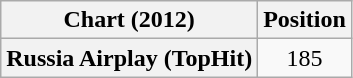<table class="wikitable plainrowheaders" style="text-align:center;">
<tr>
<th scope="col">Chart (2012)</th>
<th scope="col">Position</th>
</tr>
<tr>
<th scope="row">Russia Airplay (TopHit)</th>
<td style="text-align:center;">185</td>
</tr>
</table>
